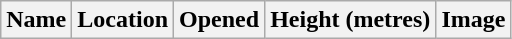<table class="wikitable sortable">
<tr>
<th>Name</th>
<th>Location</th>
<th>Opened</th>
<th>Height (metres)</th>
<th>Image<br>


















































































</th>
</tr>
</table>
